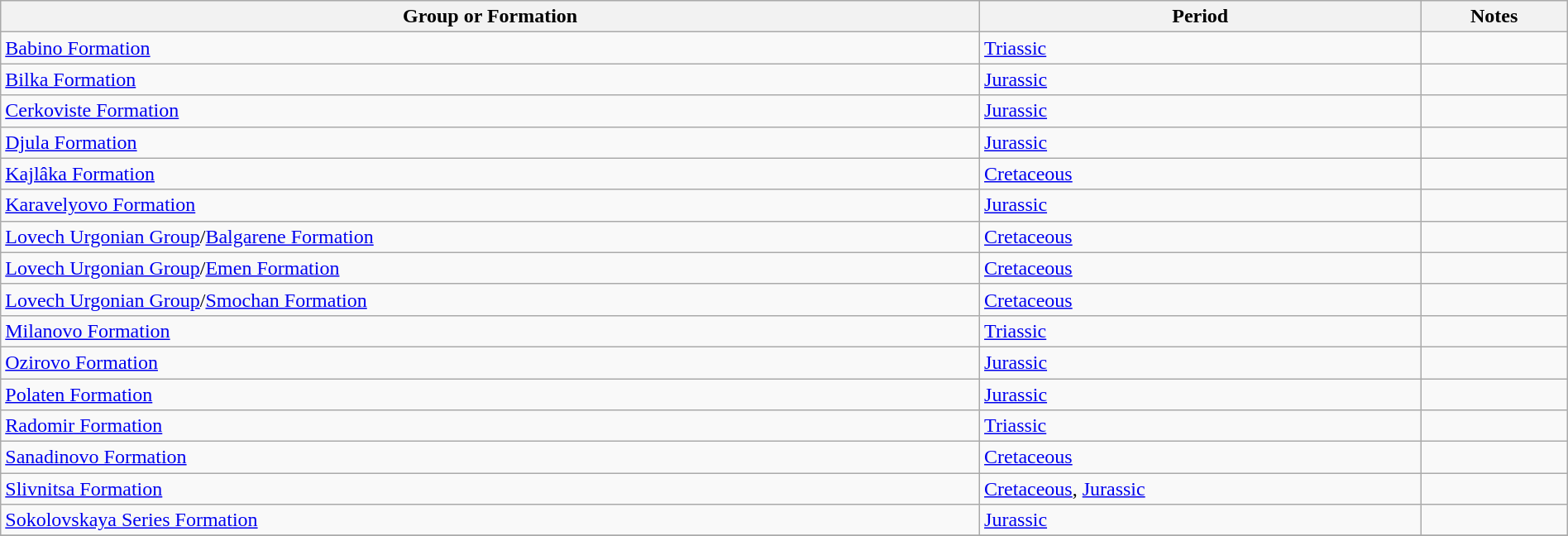<table class="wikitable sortable" style="width: 100%;">
<tr>
<th>Group or Formation</th>
<th>Period</th>
<th class="unsortable">Notes</th>
</tr>
<tr>
<td><a href='#'>Babino Formation</a></td>
<td><a href='#'>Triassic</a></td>
<td></td>
</tr>
<tr>
<td><a href='#'>Bilka Formation</a></td>
<td><a href='#'>Jurassic</a></td>
<td></td>
</tr>
<tr>
<td><a href='#'>Cerkoviste Formation</a></td>
<td><a href='#'>Jurassic</a></td>
<td></td>
</tr>
<tr>
<td><a href='#'>Djula Formation</a></td>
<td><a href='#'>Jurassic</a></td>
<td></td>
</tr>
<tr>
<td><a href='#'>Kajlâka Formation</a></td>
<td><a href='#'>Cretaceous</a></td>
<td></td>
</tr>
<tr>
<td><a href='#'>Karavelyovo Formation</a></td>
<td><a href='#'>Jurassic</a></td>
<td></td>
</tr>
<tr>
<td><a href='#'>Lovech Urgonian Group</a>/<a href='#'>Balgarene Formation</a></td>
<td><a href='#'>Cretaceous</a></td>
<td></td>
</tr>
<tr>
<td><a href='#'>Lovech Urgonian Group</a>/<a href='#'>Emen Formation</a></td>
<td><a href='#'>Cretaceous</a></td>
<td></td>
</tr>
<tr>
<td><a href='#'>Lovech Urgonian Group</a>/<a href='#'>Smochan Formation</a></td>
<td><a href='#'>Cretaceous</a></td>
<td></td>
</tr>
<tr>
<td><a href='#'>Milanovo Formation</a></td>
<td><a href='#'>Triassic</a></td>
<td></td>
</tr>
<tr>
<td><a href='#'>Ozirovo Formation</a></td>
<td><a href='#'>Jurassic</a></td>
<td></td>
</tr>
<tr>
<td><a href='#'>Polaten Formation</a></td>
<td><a href='#'>Jurassic</a></td>
<td></td>
</tr>
<tr>
<td><a href='#'>Radomir Formation</a></td>
<td><a href='#'>Triassic</a></td>
<td></td>
</tr>
<tr>
<td><a href='#'>Sanadinovo Formation</a></td>
<td><a href='#'>Cretaceous</a></td>
<td></td>
</tr>
<tr>
<td><a href='#'>Slivnitsa Formation</a></td>
<td><a href='#'>Cretaceous</a>, <a href='#'>Jurassic</a></td>
<td></td>
</tr>
<tr>
<td><a href='#'>Sokolovskaya Series Formation</a></td>
<td><a href='#'>Jurassic</a></td>
<td></td>
</tr>
<tr>
</tr>
</table>
